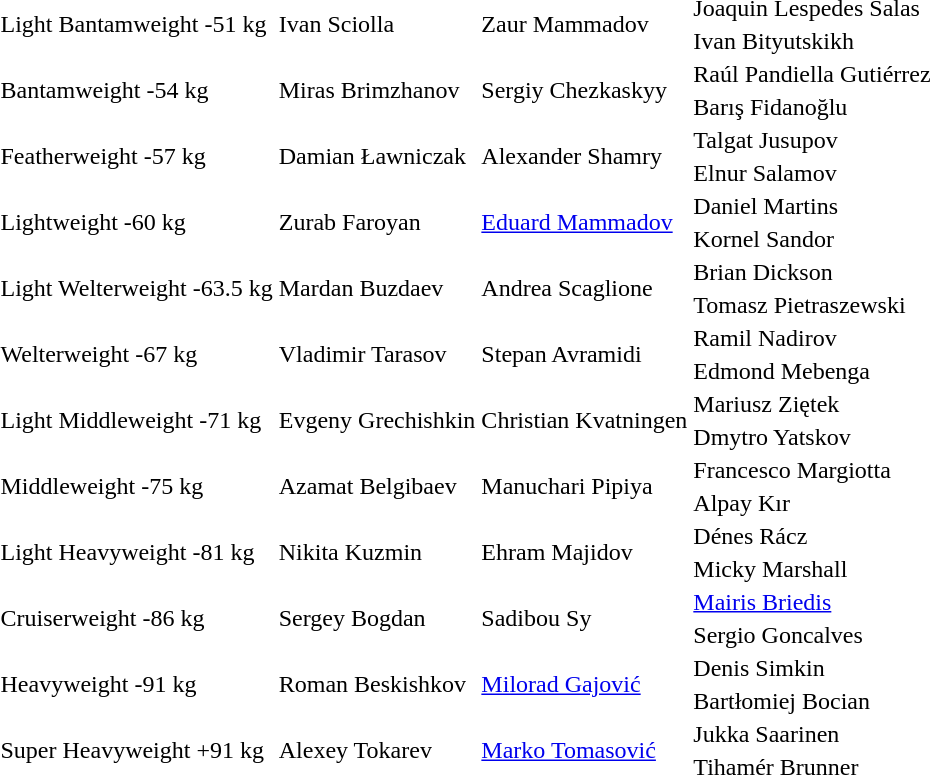<table>
<tr>
<td rowspan=2>Light Bantamweight -51 kg<br></td>
<td rowspan=2>Ivan Sciolla </td>
<td rowspan=2>Zaur Mammadov </td>
<td>Joaquin Lespedes Salas </td>
</tr>
<tr>
<td>Ivan Bityutskikh </td>
</tr>
<tr>
<td rowspan=2>Bantamweight -54 kg<br></td>
<td rowspan=2>Miras Brimzhanov </td>
<td rowspan=2>Sergiy Chezkaskyy </td>
<td>Raúl Pandiella Gutiérrez </td>
</tr>
<tr>
<td>Barış Fidanoğlu </td>
</tr>
<tr>
<td rowspan=2>Featherweight -57 kg<br></td>
<td rowspan=2>Damian Ławniczak </td>
<td rowspan=2>Alexander Shamry </td>
<td>Talgat Jusupov </td>
</tr>
<tr>
<td>Elnur Salamov </td>
</tr>
<tr>
<td rowspan=2>Lightweight -60 kg<br></td>
<td rowspan=2>Zurab Faroyan </td>
<td rowspan=2><a href='#'>Eduard Mammadov</a> </td>
<td>Daniel Martins </td>
</tr>
<tr>
<td>Kornel Sandor </td>
</tr>
<tr>
<td rowspan=2>Light Welterweight -63.5 kg<br></td>
<td rowspan=2>Mardan Buzdaev </td>
<td rowspan=2>Andrea Scaglione </td>
<td>Brian Dickson </td>
</tr>
<tr>
<td>Tomasz Pietraszewski </td>
</tr>
<tr>
<td rowspan=2>Welterweight -67 kg<br></td>
<td rowspan=2>Vladimir Tarasov </td>
<td rowspan=2>Stepan Avramidi </td>
<td>Ramil Nadirov </td>
</tr>
<tr>
<td>Edmond Mebenga </td>
</tr>
<tr>
<td rowspan=2>Light Middleweight -71 kg<br></td>
<td rowspan=2>Evgeny Grechishkin </td>
<td rowspan=2>Christian Kvatningen </td>
<td>Mariusz Ziętek </td>
</tr>
<tr>
<td>Dmytro Yatskov </td>
</tr>
<tr>
<td rowspan=2>Middleweight -75 kg<br></td>
<td rowspan=2>Azamat Belgibaev </td>
<td rowspan=2>Manuchari Pipiya </td>
<td>Francesco Margiotta </td>
</tr>
<tr>
<td>Alpay Kır </td>
</tr>
<tr>
<td rowspan=2>Light Heavyweight -81 kg<br></td>
<td rowspan=2>Nikita Kuzmin </td>
<td rowspan=2>Ehram Majidov </td>
<td>Dénes Rácz </td>
</tr>
<tr>
<td>Micky Marshall </td>
</tr>
<tr>
<td rowspan=2>Cruiserweight -86 kg<br></td>
<td rowspan=2>Sergey Bogdan </td>
<td rowspan=2>Sadibou Sy </td>
<td><a href='#'>Mairis Briedis</a> </td>
</tr>
<tr>
<td>Sergio Goncalves </td>
</tr>
<tr>
<td rowspan=2>Heavyweight -91 kg<br></td>
<td rowspan=2>Roman Beskishkov </td>
<td rowspan=2><a href='#'>Milorad Gajović</a> </td>
<td>Denis Simkin </td>
</tr>
<tr>
<td>Bartłomiej Bocian </td>
</tr>
<tr>
<td rowspan=2>Super Heavyweight +91 kg<br></td>
<td rowspan=2>Alexey Tokarev </td>
<td rowspan=2><a href='#'>Marko Tomasović</a> </td>
<td>Jukka Saarinen </td>
</tr>
<tr>
<td>Tihamér Brunner </td>
</tr>
<tr>
</tr>
</table>
